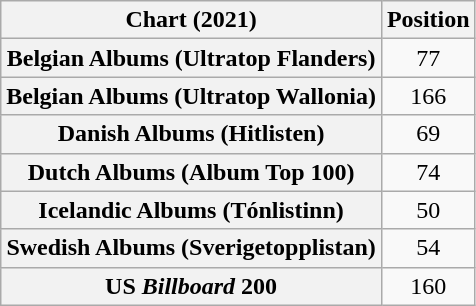<table class="wikitable sortable plainrowheaders" style="text-align:center">
<tr>
<th scope="col">Chart (2021)</th>
<th scope="col">Position</th>
</tr>
<tr>
<th scope="row">Belgian Albums (Ultratop Flanders)</th>
<td>77</td>
</tr>
<tr>
<th scope="row">Belgian Albums (Ultratop Wallonia)</th>
<td>166</td>
</tr>
<tr>
<th scope="row">Danish Albums (Hitlisten)</th>
<td>69</td>
</tr>
<tr>
<th scope="row">Dutch Albums (Album Top 100)</th>
<td>74</td>
</tr>
<tr>
<th scope="row">Icelandic Albums (Tónlistinn)</th>
<td>50</td>
</tr>
<tr>
<th scope="row">Swedish Albums (Sverigetopplistan)</th>
<td>54</td>
</tr>
<tr>
<th scope="row">US <em>Billboard</em> 200</th>
<td>160</td>
</tr>
</table>
